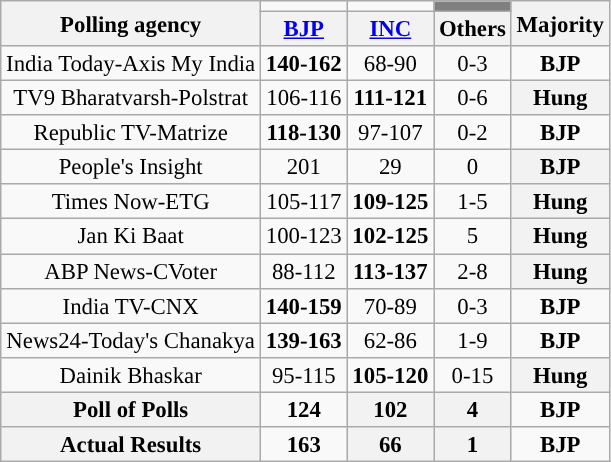<table class="wikitable" style="text-align:center;font-size:95%;line-height:16px;">
<tr>
<th rowspan="2">Polling agency</th>
<td></td>
<td></td>
<td style="background:gray;"></td>
<th rowspan="2">Majority</th>
</tr>
<tr>
<th><a href='#'>BJP</a></th>
<th><a href='#'>INC</a></th>
<th>Others</th>
</tr>
<tr>
<td>India Today-Axis My India</td>
<td><strong>140-162</strong></td>
<td>68-90</td>
<td>0-3</td>
<td><strong>BJP</strong></td>
</tr>
<tr>
<td>TV9 Bharatvarsh-Polstrat</td>
<td>106-116</td>
<td><strong>111-121</strong></td>
<td>0-6</td>
<th>Hung</th>
</tr>
<tr>
<td>Republic TV-Matrize</td>
<td><strong>118-130</strong></td>
<td>97-107</td>
<td>0-2</td>
<td><strong>BJP</strong></td>
</tr>
<tr>
<td>People's Insight</td>
<td>201</td>
<td>29</td>
<td>0</td>
<th>BJP</th>
</tr>
<tr>
<td>Times Now-ETG</td>
<td>105-117</td>
<td><strong>109-125</strong></td>
<td>1-5</td>
<th>Hung</th>
</tr>
<tr>
<td>Jan Ki Baat</td>
<td>100-123</td>
<td><strong>102-125</strong></td>
<td>5</td>
<th>Hung</th>
</tr>
<tr>
<td>ABP News-CVoter</td>
<td>88-112</td>
<td><strong>113-137</strong></td>
<td>2-8</td>
<th>Hung</th>
</tr>
<tr>
<td>India TV-CNX</td>
<td><strong>140-159</strong></td>
<td>70-89</td>
<td>0-3</td>
<td><strong>BJP</strong></td>
</tr>
<tr>
<td>News24-Today's Chanakya</td>
<td><strong>139-163</strong></td>
<td>62-86</td>
<td>1-9</td>
<td><strong>BJP</strong></td>
</tr>
<tr>
<td>Dainik Bhaskar</td>
<td>95-115</td>
<td><strong>105-120</strong></td>
<td>0-15</td>
<th>Hung</th>
</tr>
<tr>
<th>Poll of Polls</th>
<td><strong>124</strong></td>
<th>102</th>
<th>4</th>
<td><strong>BJP</strong></td>
</tr>
<tr>
<th>Actual Results</th>
<td><strong>163</strong></td>
<th>66</th>
<th>1</th>
<td><strong>BJP</strong></td>
</tr>
</table>
